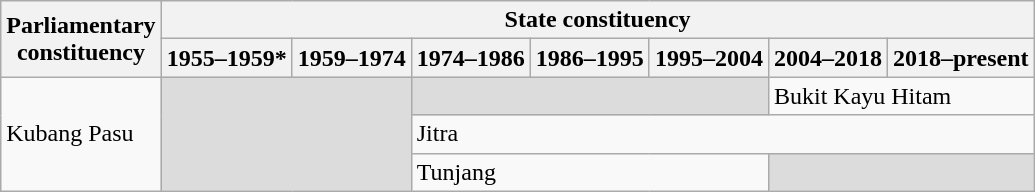<table class="wikitable">
<tr>
<th rowspan="2">Parliamentary<br>constituency</th>
<th colspan="7">State constituency</th>
</tr>
<tr>
<th>1955–1959*</th>
<th>1959–1974</th>
<th>1974–1986</th>
<th>1986–1995</th>
<th>1995–2004</th>
<th>2004–2018</th>
<th>2018–present</th>
</tr>
<tr>
<td rowspan="3">Kubang Pasu</td>
<td colspan="2" rowspan="3" bgcolor="dcdcdc"></td>
<td colspan="3" bgcolor="dcdcdc"></td>
<td colspan="2">Bukit Kayu Hitam</td>
</tr>
<tr>
<td colspan="5">Jitra</td>
</tr>
<tr>
<td colspan="3">Tunjang</td>
<td colspan="2" bgcolor="dcdcdc"></td>
</tr>
</table>
